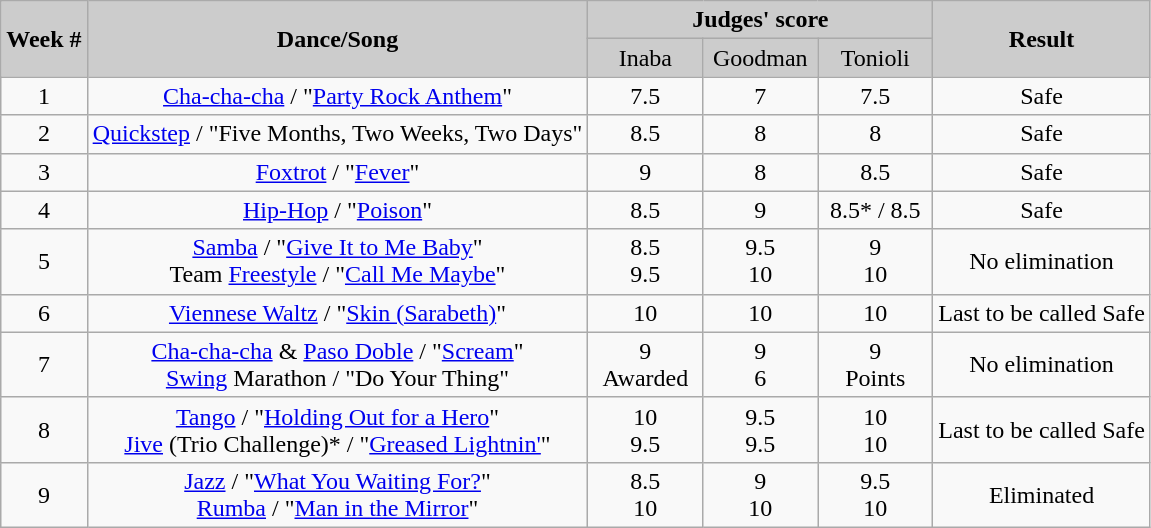<table class="wikitable" style="text-align:center">
<tr>
<th rowspan="2" style="background:#ccc;">Week #</th>
<th rowspan="2" style="background:#ccc;">Dance/Song</th>
<th colspan="3" style="background:#ccc;">Judges' score</th>
<th rowspan="2" style="background:#ccc;">Result</th>
</tr>
<tr style="background:#ccc;">
<td style="width:10%;">Inaba</td>
<td style="width:10%;">Goodman</td>
<td style="width:10%;">Tonioli</td>
</tr>
<tr>
<td>1</td>
<td><a href='#'>Cha-cha-cha</a> / "<a href='#'>Party Rock Anthem</a>"</td>
<td>7.5</td>
<td>7</td>
<td>7.5</td>
<td>Safe</td>
</tr>
<tr>
<td>2</td>
<td><a href='#'>Quickstep</a> / "Five Months, Two Weeks, Two Days"</td>
<td>8.5</td>
<td>8</td>
<td>8</td>
<td>Safe</td>
</tr>
<tr>
<td>3</td>
<td><a href='#'>Foxtrot</a> / "<a href='#'>Fever</a>"</td>
<td>9</td>
<td>8</td>
<td>8.5</td>
<td>Safe</td>
</tr>
<tr>
<td>4</td>
<td><a href='#'>Hip-Hop</a> / "<a href='#'>Poison</a>"</td>
<td>8.5</td>
<td>9</td>
<td>8.5* / 8.5</td>
<td>Safe</td>
</tr>
<tr>
<td>5</td>
<td><a href='#'>Samba</a> / "<a href='#'>Give It to Me Baby</a>"<br> Team <a href='#'>Freestyle</a> / "<a href='#'>Call Me Maybe</a>"</td>
<td>8.5<br>9.5</td>
<td>9.5<br>10</td>
<td>9<br>10</td>
<td>No elimination</td>
</tr>
<tr>
<td>6</td>
<td><a href='#'>Viennese Waltz</a> / "<a href='#'>Skin (Sarabeth)</a>"</td>
<td>10</td>
<td>10</td>
<td>10</td>
<td>Last to be called Safe</td>
</tr>
<tr>
<td>7</td>
<td><a href='#'>Cha-cha-cha</a> & <a href='#'>Paso Doble</a> / "<a href='#'>Scream</a>"<br><a href='#'>Swing</a> Marathon / "Do Your Thing"</td>
<td>9<br>Awarded</td>
<td>9<br>6</td>
<td>9<br>Points</td>
<td>No elimination</td>
</tr>
<tr>
<td>8</td>
<td><a href='#'>Tango</a> / "<a href='#'>Holding Out for a Hero</a>"<br><a href='#'>Jive</a> (Trio Challenge)* / "<a href='#'>Greased Lightnin'</a>"</td>
<td>10<br>9.5</td>
<td>9.5<br>9.5</td>
<td>10<br>10</td>
<td>Last to be called Safe</td>
</tr>
<tr>
<td>9</td>
<td><a href='#'>Jazz</a> / "<a href='#'>What You Waiting For?</a>"<br><a href='#'>Rumba</a> / "<a href='#'>Man in the Mirror</a>"</td>
<td>8.5<br>10</td>
<td>9<br>10</td>
<td>9.5<br>10</td>
<td>Eliminated</td>
</tr>
</table>
